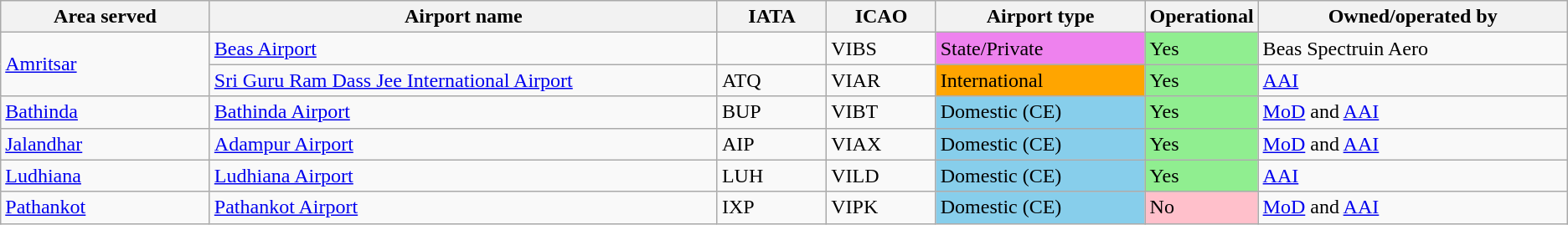<table class="sortable wikitable"style="text-align:left;"style="font-size: 85%">
<tr>
<th style="width:10em;">Area served</th>
<th style="width:25em;">Airport name</th>
<th style="width:5em;">IATA</th>
<th style="width:5em;">ICAO</th>
<th style="width:10em;">Airport type</th>
<th style="width:5em;">Operational</th>
<th style="width:15em;">Owned/operated by</th>
</tr>
<tr>
<td rowspan="2"><a href='#'>Amritsar</a></td>
<td><a href='#'>Beas Airport</a></td>
<td></td>
<td>VIBS</td>
<td style="background:violet;">State/Private</td>
<td style="background:lightgreen;">Yes</td>
<td>Beas Spectruin Aero</td>
</tr>
<tr>
<td><a href='#'>Sri Guru Ram Dass Jee International Airport</a></td>
<td>ATQ</td>
<td>VIAR</td>
<td style="background:orange;">International</td>
<td style="background:lightgreen;">Yes</td>
<td><a href='#'>AAI</a></td>
</tr>
<tr>
<td><a href='#'>Bathinda</a></td>
<td><a href='#'>Bathinda Airport</a></td>
<td>BUP</td>
<td>VIBT</td>
<td style="background:skyblue;">Domestic (CE)</td>
<td style="background:lightgreen;">Yes</td>
<td><a href='#'>MoD</a> and <a href='#'>AAI</a></td>
</tr>
<tr>
<td><a href='#'>Jalandhar</a></td>
<td><a href='#'>Adampur Airport</a></td>
<td>AIP</td>
<td>VIAX</td>
<td style="background:skyblue;">Domestic (CE)</td>
<td style="background:lightgreen;">Yes</td>
<td><a href='#'>MoD</a> and <a href='#'>AAI</a></td>
</tr>
<tr>
<td><a href='#'>Ludhiana</a></td>
<td><a href='#'>Ludhiana Airport</a></td>
<td>LUH</td>
<td>VILD</td>
<td style="background:skyblue;">Domestic (CE)</td>
<td style="background:lightgreen;">Yes</td>
<td><a href='#'>AAI</a></td>
</tr>
<tr>
<td><a href='#'>Pathankot</a></td>
<td><a href='#'>Pathankot Airport</a></td>
<td>IXP</td>
<td>VIPK</td>
<td style="background:skyblue;">Domestic (CE)</td>
<td style="background:pink;">No</td>
<td><a href='#'>MoD</a> and <a href='#'>AAI</a></td>
</tr>
</table>
